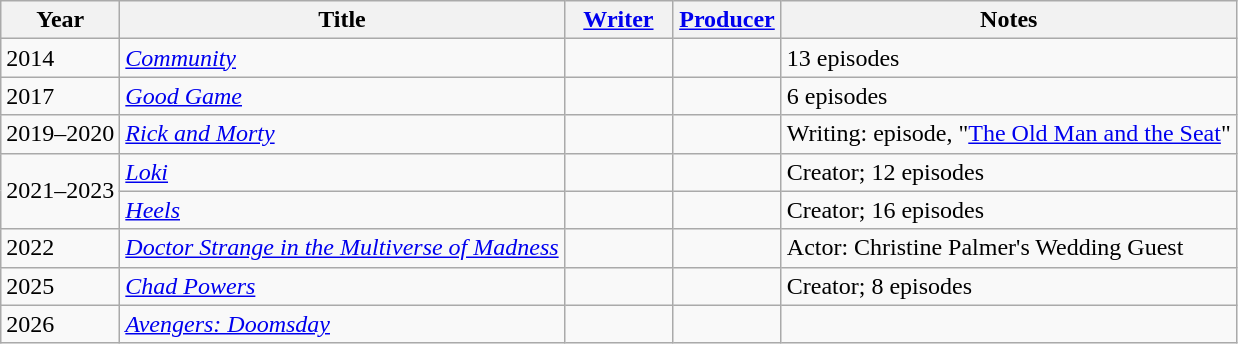<table class="wikitable">
<tr>
<th>Year</th>
<th>Title</th>
<th width="65"><a href='#'>Writer</a></th>
<th width="65"><a href='#'>Producer</a></th>
<th>Notes</th>
</tr>
<tr>
<td>2014</td>
<td><em><a href='#'>Community</a></em></td>
<td></td>
<td></td>
<td>13 episodes</td>
</tr>
<tr>
<td>2017</td>
<td><em><a href='#'>Good Game</a></em></td>
<td></td>
<td></td>
<td>6 episodes</td>
</tr>
<tr>
<td>2019–2020</td>
<td><em><a href='#'>Rick and Morty</a></em></td>
<td></td>
<td></td>
<td>Writing: episode, "<a href='#'>The Old Man and the Seat</a>"</td>
</tr>
<tr>
<td rowspan="2">2021–2023</td>
<td><em><a href='#'>Loki</a></em></td>
<td></td>
<td></td>
<td>Creator; 12 episodes</td>
</tr>
<tr>
<td><em><a href='#'>Heels</a></em></td>
<td></td>
<td></td>
<td>Creator; 16 episodes</td>
</tr>
<tr>
<td>2022</td>
<td><em><a href='#'>Doctor Strange in the Multiverse of Madness</a></em></td>
<td></td>
<td></td>
<td>Actor: Christine Palmer's Wedding Guest</td>
</tr>
<tr>
<td>2025</td>
<td><em><a href='#'>Chad Powers</a></em></td>
<td></td>
<td></td>
<td>Creator; 8 episodes<br></td>
</tr>
<tr>
<td>2026</td>
<td><em><a href='#'>Avengers: Doomsday</a></em></td>
<td></td>
<td></td>
<td></td>
</tr>
</table>
